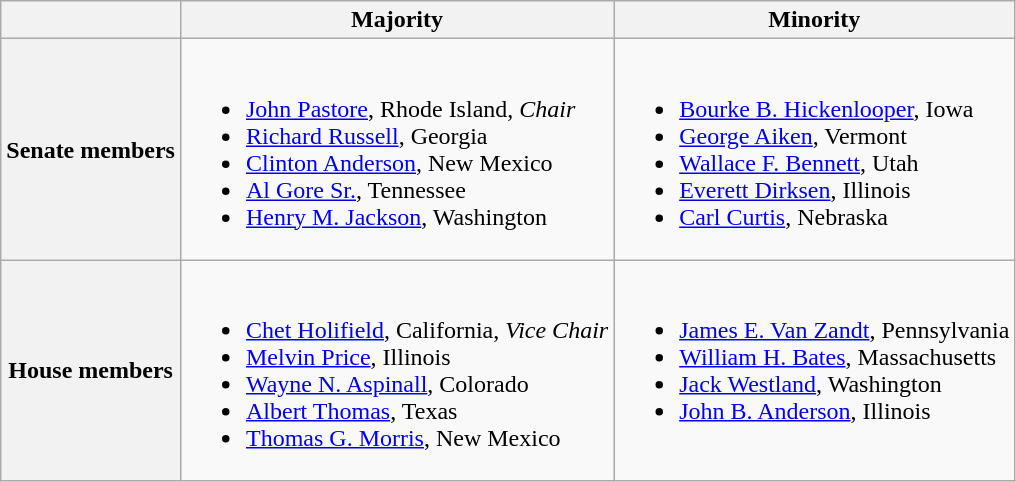<table class=wikitable>
<tr>
<th></th>
<th>Majority</th>
<th>Minority</th>
</tr>
<tr>
<th>Senate members</th>
<td valign="top" ><br><ul><li><a href='#'>John Pastore</a>, Rhode Island, <em>Chair</em></li><li><a href='#'>Richard Russell</a>, Georgia</li><li><a href='#'>Clinton Anderson</a>, New Mexico</li><li><a href='#'>Al Gore Sr.</a>, Tennessee</li><li><a href='#'>Henry M. Jackson</a>, Washington</li></ul></td>
<td valign="top" ><br><ul><li><a href='#'>Bourke B. Hickenlooper</a>, Iowa</li><li><a href='#'>George Aiken</a>, Vermont</li><li><a href='#'>Wallace F. Bennett</a>, Utah</li><li><a href='#'>Everett Dirksen</a>, Illinois </li><li><a href='#'>Carl Curtis</a>, Nebraska </li></ul></td>
</tr>
<tr>
<th>House members</th>
<td valign="top" ><br><ul><li><a href='#'>Chet Holifield</a>, California, <em>Vice Chair</em></li><li><a href='#'>Melvin Price</a>, Illinois</li><li><a href='#'>Wayne N. Aspinall</a>, Colorado</li><li><a href='#'>Albert Thomas</a>, Texas</li><li><a href='#'>Thomas G. Morris</a>, New Mexico</li></ul></td>
<td valign="top" ><br><ul><li><a href='#'>James E. Van Zandt</a>, Pennsylvania</li><li><a href='#'>William H. Bates</a>, Massachusetts</li><li><a href='#'>Jack Westland</a>, Washington</li><li><a href='#'>John B. Anderson</a>, Illinois</li></ul></td>
</tr>
</table>
